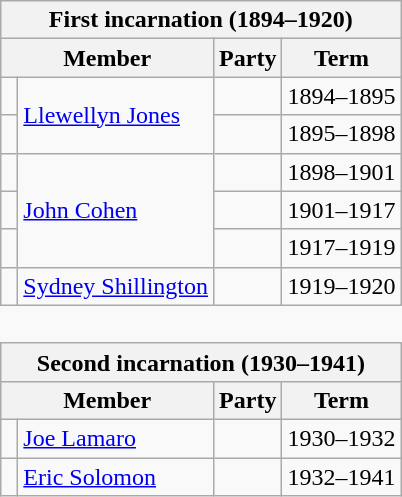<table class="wikitable" style='border-style: none none none none;'>
<tr>
<th colspan="4">First incarnation (1894–1920)</th>
</tr>
<tr>
<th colspan="2">Member</th>
<th>Party</th>
<th>Term</th>
</tr>
<tr style="background: #f9f9f9">
<td> </td>
<td rowspan="2"><a href='#'>Llewellyn Jones</a></td>
<td></td>
<td>1894–1895</td>
</tr>
<tr style="background: #f9f9f9">
<td> </td>
<td></td>
<td>1895–1898</td>
</tr>
<tr style="background: #f9f9f9">
<td> </td>
<td rowspan="3"><a href='#'>John Cohen</a></td>
<td></td>
<td>1898–1901</td>
</tr>
<tr style="background: #f9f9f9">
<td> </td>
<td></td>
<td>1901–1917</td>
</tr>
<tr style="background: #f9f9f9">
<td> </td>
<td></td>
<td>1917–1919</td>
</tr>
<tr style="background: #f9f9f9">
<td> </td>
<td><a href='#'>Sydney Shillington</a></td>
<td></td>
<td>1919–1920</td>
</tr>
<tr>
<td colspan="4" style='border-style: none none none none;'> </td>
</tr>
<tr>
<th colspan="4">Second incarnation (1930–1941)</th>
</tr>
<tr>
<th colspan="2">Member</th>
<th>Party</th>
<th>Term</th>
</tr>
<tr style="background: #f9f9f9">
<td> </td>
<td><a href='#'>Joe Lamaro</a></td>
<td></td>
<td>1930–1932</td>
</tr>
<tr style="background: #f9f9f9">
<td> </td>
<td><a href='#'>Eric Solomon</a></td>
<td></td>
<td>1932–1941</td>
</tr>
</table>
